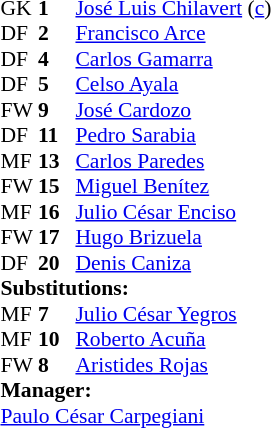<table style="font-size: 90%" cellspacing="0" cellpadding="0" align="center">
<tr>
<th width="25"></th>
<th width="25"></th>
</tr>
<tr>
<td>GK</td>
<td><strong>1</strong></td>
<td><a href='#'>José Luis Chilavert</a> (<a href='#'>c</a>)</td>
</tr>
<tr>
<td>DF</td>
<td><strong>2</strong></td>
<td><a href='#'>Francisco Arce</a></td>
</tr>
<tr>
<td>DF</td>
<td><strong>4</strong></td>
<td><a href='#'>Carlos Gamarra</a></td>
</tr>
<tr>
<td>DF</td>
<td><strong>5</strong></td>
<td><a href='#'>Celso Ayala</a></td>
</tr>
<tr>
<td>FW</td>
<td><strong>9</strong></td>
<td><a href='#'>José Cardozo</a></td>
</tr>
<tr>
<td>DF</td>
<td><strong>11</strong></td>
<td><a href='#'>Pedro Sarabia</a></td>
</tr>
<tr>
<td>MF</td>
<td><strong>13</strong></td>
<td><a href='#'>Carlos Paredes</a></td>
</tr>
<tr>
<td>FW</td>
<td><strong>15</strong></td>
<td><a href='#'>Miguel Benítez</a></td>
<td></td>
<td></td>
</tr>
<tr>
<td>MF</td>
<td><strong>16</strong></td>
<td><a href='#'>Julio César Enciso</a></td>
</tr>
<tr>
<td>FW</td>
<td><strong>17</strong></td>
<td><a href='#'>Hugo Brizuela</a></td>
<td></td>
<td></td>
</tr>
<tr>
<td>DF</td>
<td><strong>20</strong></td>
<td><a href='#'>Denis Caniza</a></td>
<td></td>
<td></td>
</tr>
<tr>
<td colspan=3><strong>Substitutions:</strong></td>
</tr>
<tr>
<td>MF</td>
<td><strong>7</strong></td>
<td><a href='#'>Julio César Yegros</a></td>
<td></td>
<td></td>
</tr>
<tr>
<td>MF</td>
<td><strong>10</strong></td>
<td><a href='#'>Roberto Acuña</a></td>
<td></td>
<td></td>
</tr>
<tr>
<td>FW</td>
<td><strong>8</strong></td>
<td><a href='#'>Aristides Rojas</a></td>
<td></td>
<td></td>
</tr>
<tr>
<td colspan=3><strong>Manager:</strong></td>
</tr>
<tr>
<td colspan="4"> <a href='#'>Paulo César Carpegiani</a></td>
</tr>
</table>
